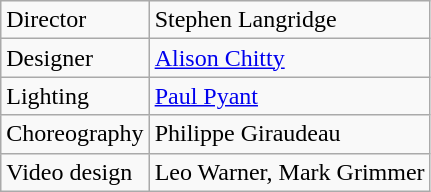<table class="wikitable">
<tr>
<td>Director</td>
<td>Stephen Langridge</td>
</tr>
<tr>
<td>Designer</td>
<td><a href='#'>Alison Chitty</a></td>
</tr>
<tr>
<td>Lighting</td>
<td><a href='#'>Paul Pyant</a></td>
</tr>
<tr>
<td>Choreography</td>
<td>Philippe Giraudeau</td>
</tr>
<tr>
<td>Video design</td>
<td>Leo Warner, Mark Grimmer</td>
</tr>
</table>
